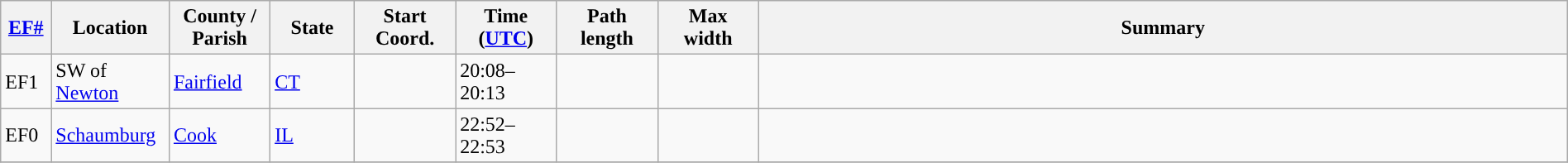<table class="wikitable sortable" style="width:100%;">
<tr>
<th scope="col"  style="width:3%; text-align:center;"><a href='#'>EF#</a></th>
<th scope="col"  style="width:7%; text-align:center;" class="unsortable">Location</th>
<th scope="col"  style="width:6%; text-align:center;" class="unsortable">County / Parish</th>
<th scope="col"  style="width:5%; text-align:center;">State</th>
<th scope="col"  style="width:6%; text-align:center;">Start Coord.</th>
<th scope="col"  style="width:6%; text-align:center;">Time (<a href='#'>UTC</a>)</th>
<th scope="col"  style="width:6%; text-align:center;">Path length</th>
<th scope="col"  style="width:6%; text-align:center;">Max width</th>
<th scope="col" class="unsortable" style="width:48%; text-align:center;">Summary</th>
</tr>
<tr>
<td>EF1</td>
<td>SW of <a href='#'>Newton</a></td>
<td><a href='#'>Fairfield</a></td>
<td><a href='#'>CT</a></td>
<td></td>
<td>20:08–20:13</td>
<td></td>
<td></td>
<td></td>
</tr>
<tr>
<td>EF0</td>
<td><a href='#'>Schaumburg</a></td>
<td><a href='#'>Cook</a></td>
<td><a href='#'>IL</a></td>
<td></td>
<td>22:52–22:53</td>
<td></td>
<td></td>
<td></td>
</tr>
<tr>
</tr>
</table>
